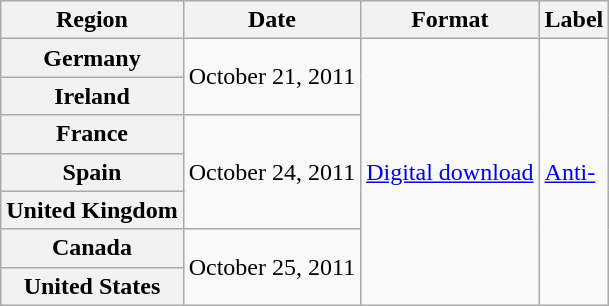<table class="wikitable plainrowheaders">
<tr>
<th scope="col">Region</th>
<th scope="col">Date</th>
<th scope="col">Format</th>
<th scope="col">Label</th>
</tr>
<tr>
<th scope="row">Germany</th>
<td rowspan="2">October 21, 2011</td>
<td rowspan="7"><a href='#'>Digital download</a></td>
<td rowspan="7"><a href='#'>Anti-</a></td>
</tr>
<tr>
<th scope="row">Ireland</th>
</tr>
<tr>
<th scope="row">France</th>
<td rowspan="3">October 24, 2011</td>
</tr>
<tr>
<th scope="row">Spain</th>
</tr>
<tr>
<th scope="row">United Kingdom</th>
</tr>
<tr>
<th scope="row">Canada</th>
<td rowspan="2">October 25, 2011</td>
</tr>
<tr>
<th scope="row">United States</th>
</tr>
</table>
